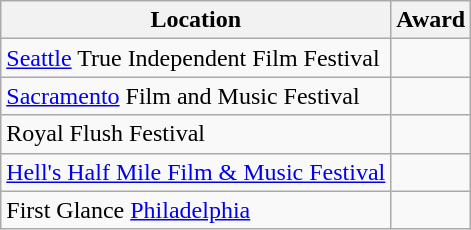<table class="wikitable" ">
<tr>
<th>Location</th>
<th>Award</th>
</tr>
<tr>
<td><a href='#'>Seattle</a> True Independent Film Festival</td>
<td></td>
</tr>
<tr>
<td><a href='#'>Sacramento</a> Film and Music Festival</td>
<td></td>
</tr>
<tr>
<td>Royal Flush Festival</td>
<td></td>
</tr>
<tr>
<td><a href='#'>Hell's Half Mile Film & Music Festival</a></td>
<td></td>
</tr>
<tr>
<td>First Glance <a href='#'>Philadelphia</a></td>
<td></td>
</tr>
</table>
